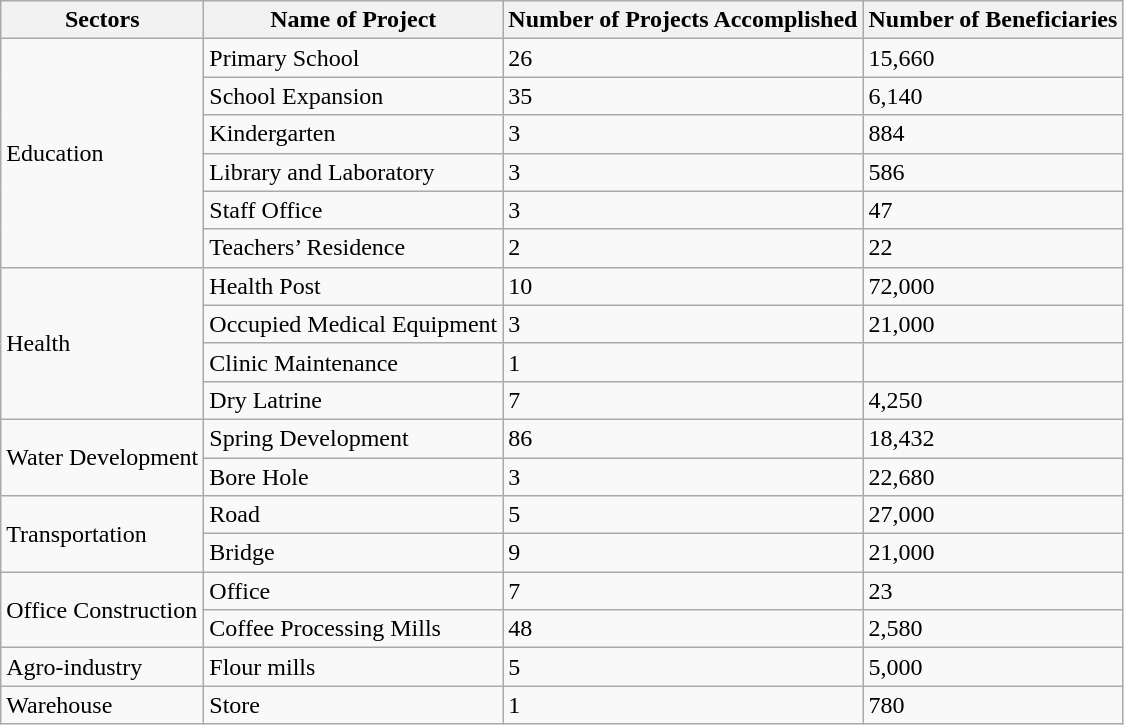<table class="wikitable">
<tr>
<th>Sectors</th>
<th>Name of Project</th>
<th>Number of Projects Accomplished</th>
<th>Number of Beneficiaries</th>
</tr>
<tr>
<td rowspan="6">Education</td>
<td>Primary School</td>
<td>26</td>
<td>15,660</td>
</tr>
<tr>
<td>School Expansion</td>
<td>35</td>
<td>6,140</td>
</tr>
<tr>
<td>Kindergarten</td>
<td>3</td>
<td>884</td>
</tr>
<tr>
<td>Library and Laboratory</td>
<td>3</td>
<td>586</td>
</tr>
<tr>
<td>Staff Office</td>
<td>3</td>
<td>47</td>
</tr>
<tr>
<td>Teachers’ Residence</td>
<td>2</td>
<td>22</td>
</tr>
<tr>
<td rowspan="4">Health</td>
<td>Health Post</td>
<td>10</td>
<td>72,000</td>
</tr>
<tr>
<td>Occupied Medical Equipment</td>
<td>3</td>
<td>21,000</td>
</tr>
<tr>
<td>Clinic Maintenance</td>
<td>1</td>
<td></td>
</tr>
<tr>
<td>Dry Latrine</td>
<td>7</td>
<td>4,250</td>
</tr>
<tr>
<td rowspan="2">Water Development</td>
<td>Spring Development</td>
<td>86</td>
<td>18,432</td>
</tr>
<tr>
<td>Bore Hole</td>
<td>3</td>
<td>22,680</td>
</tr>
<tr>
<td rowspan="2">Transportation</td>
<td>Road</td>
<td>5</td>
<td>27,000</td>
</tr>
<tr>
<td>Bridge</td>
<td>9</td>
<td>21,000</td>
</tr>
<tr>
<td rowspan="2">Office Construction</td>
<td>Office</td>
<td>7</td>
<td>23</td>
</tr>
<tr>
<td>Coffee Processing Mills</td>
<td>48</td>
<td>2,580</td>
</tr>
<tr>
<td>Agro-industry</td>
<td>Flour mills</td>
<td>5</td>
<td>5,000</td>
</tr>
<tr>
<td>Warehouse</td>
<td>Store</td>
<td>1</td>
<td>780</td>
</tr>
</table>
